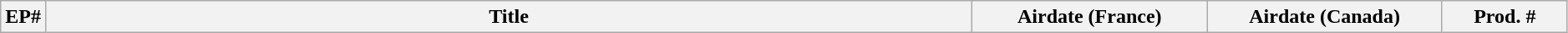<table class="wikitable plainrowheaders" width="99%">
<tr>
<th width="2%">EP#</th>
<th>Title</th>
<th width="15%">Airdate (France)</th>
<th width="15%">Airdate (Canada)</th>
<th width="8%">Prod. #<br>









</th>
</tr>
</table>
